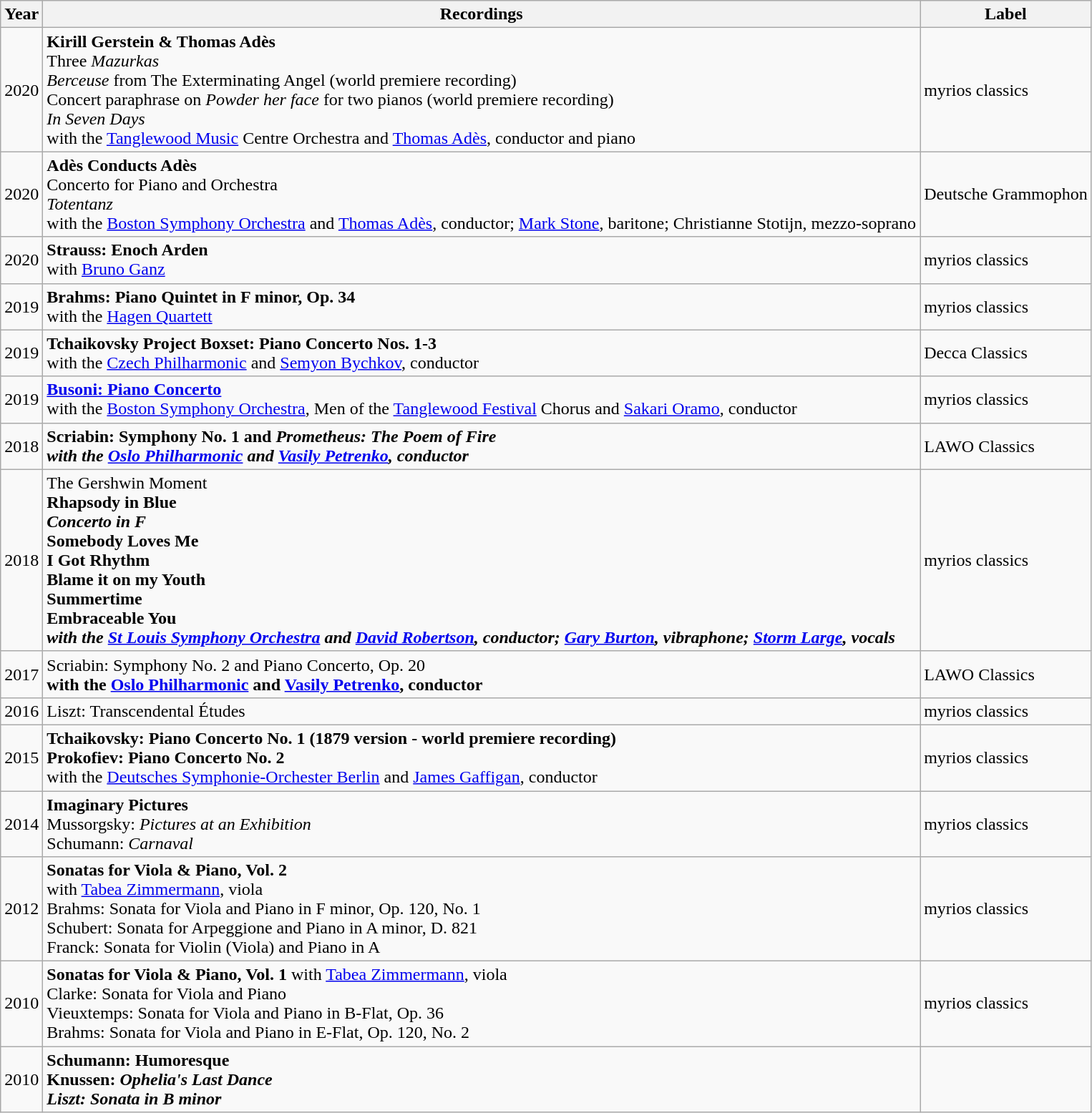<table class="wikitable sortable">
<tr>
<th>Year</th>
<th>Recordings</th>
<th>Label</th>
</tr>
<tr>
<td>2020</td>
<td><strong>Kirill Gerstein & Thomas Adès</strong><br>Three <em>Mazurkas</em><br><em>Berceuse</em> from The Exterminating Angel (world premiere recording)<br>Concert paraphrase on <em>Powder her face</em> for two pianos (world premiere recording)<br><em>In Seven Days</em><br>with the <a href='#'>Tanglewood Music</a> Centre Orchestra and <a href='#'>Thomas Adès</a>, conductor and piano</td>
<td>myrios classics</td>
</tr>
<tr>
<td>2020</td>
<td><strong>Adès Conducts Adès</strong><br>Concerto for Piano and Orchestra<br><em>Totentanz</em><br>with the <a href='#'>Boston Symphony Orchestra</a> and <a href='#'>Thomas Adès</a>, conductor; <a href='#'>Mark Stone</a>, baritone; Christianne Stotijn, mezzo-soprano</td>
<td>Deutsche Grammophon</td>
</tr>
<tr>
<td>2020</td>
<td><strong>Strauss: Enoch Arden</strong><br>with <a href='#'>Bruno Ganz</a></td>
<td>myrios classics</td>
</tr>
<tr>
<td>2019</td>
<td><strong>Brahms: Piano Quintet in F minor, Op. 34</strong><br>with the <a href='#'>Hagen Quartett</a></td>
<td>myrios classics</td>
</tr>
<tr>
<td>2019</td>
<td><strong>Tchaikovsky Project Boxset: Piano Concerto Nos. 1-3</strong><br>with the <a href='#'>Czech Philharmonic</a> and <a href='#'>Semyon Bychkov</a>, conductor</td>
<td>Decca Classics</td>
</tr>
<tr>
<td>2019</td>
<td><strong><a href='#'>Busoni: Piano Concerto</a></strong><br>with the <a href='#'>Boston Symphony Orchestra</a>, Men of the <a href='#'>Tanglewood Festival</a> Chorus and <a href='#'>Sakari Oramo</a>, conductor</td>
<td>myrios classics</td>
</tr>
<tr>
<td>2018</td>
<td><strong>Scriabin: Symphony No. 1 and <em>Prometheus: The Poem of Fire<strong><em><br>with the <a href='#'>Oslo Philharmonic</a> and <a href='#'>Vasily Petrenko</a>, conductor</td>
<td>LAWO Classics</td>
</tr>
<tr>
<td>2018</td>
<td></strong>The Gershwin Moment<strong><br></em>Rhapsody in Blue<em><br>Concerto in F<br></em>Somebody Loves Me<em><br></em>I Got Rhythm<em><br></em>Blame it on my Youth<em><br></em>Summertime<em><br></em>Embraceable You<em><br>with the <a href='#'>St Louis Symphony Orchestra</a> and <a href='#'>David Robertson</a>, conductor; <a href='#'>Gary Burton</a>, vibraphone; <a href='#'>Storm Large</a>, vocals</td>
<td>myrios classics</td>
</tr>
<tr>
<td>2017</td>
<td></strong>Scriabin: Symphony No. 2 and Piano Concerto, Op. 20<strong><br>with the <a href='#'>Oslo Philharmonic</a> and <a href='#'>Vasily Petrenko</a>, conductor</td>
<td>LAWO Classics</td>
</tr>
<tr>
<td>2016</td>
<td></strong>Liszt: </em>Transcendental Études</em></strong></td>
<td>myrios classics</td>
</tr>
<tr>
<td>2015</td>
<td><strong>Tchaikovsky: Piano Concerto No. 1 (1879 version - world premiere recording)</strong><br><strong>Prokofiev: Piano Concerto No. 2</strong><br>with the <a href='#'>Deutsches Symphonie-Orchester Berlin</a> and <a href='#'>James Gaffigan</a>, conductor</td>
<td>myrios classics</td>
</tr>
<tr>
<td>2014</td>
<td><strong>Imaginary Pictures</strong><br>Mussorgsky: <em>Pictures at an Exhibition</em><br>Schumann: <em>Carnaval</em></td>
<td>myrios classics</td>
</tr>
<tr>
<td>2012</td>
<td><strong>Sonatas for Viola & Piano, Vol. 2</strong><br>with <a href='#'>Tabea Zimmermann</a>, viola<br>Brahms: Sonata for Viola and Piano in F minor, Op. 120, No. 1<br>Schubert: Sonata for Arpeggione and Piano in A minor, D. 821<br>Franck: Sonata for Violin (Viola) and Piano in A</td>
<td>myrios classics</td>
</tr>
<tr>
<td>2010</td>
<td><strong>Sonatas for Viola & Piano, Vol. 1</strong> with <a href='#'>Tabea Zimmermann</a>, viola<br>Clarke: Sonata for Viola and Piano<br>Vieuxtemps: Sonata for Viola and Piano in B-Flat, Op. 36<br>Brahms: Sonata for Viola and Piano in E-Flat, Op. 120, No. 2</td>
<td>myrios classics</td>
</tr>
<tr>
<td>2010</td>
<td><strong>Schumann: Humoresque</strong><br><strong>Knussen: <em>Ophelia's Last Dance<strong><em><br></strong>Liszt: Sonata in B minor<strong></td>
<td></td>
</tr>
</table>
